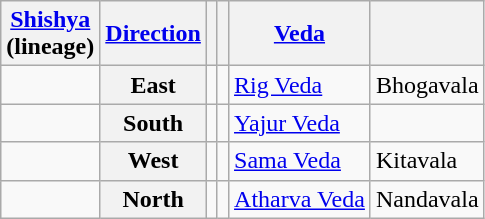<table class="wikitable">
<tr>
<th><a href='#'>Shishya</a><br>(lineage)</th>
<th><a href='#'>Direction</a></th>
<th><a href='#'></a></th>
<th></th>
<th><a href='#'>Veda</a></th>
<th></th>
</tr>
<tr>
<td></td>
<th>East</th>
<td></td>
<td></td>
<td><a href='#'>Rig Veda</a></td>
<td>Bhogavala</td>
</tr>
<tr>
<td></td>
<th>South</th>
<td></td>
<td></td>
<td><a href='#'>Yajur Veda</a></td>
<td></td>
</tr>
<tr>
<td></td>
<th>West</th>
<td></td>
<td></td>
<td><a href='#'>Sama Veda</a></td>
<td>Kitavala</td>
</tr>
<tr>
<td></td>
<th>North</th>
<td></td>
<td></td>
<td><a href='#'>Atharva Veda</a></td>
<td>Nandavala</td>
</tr>
</table>
